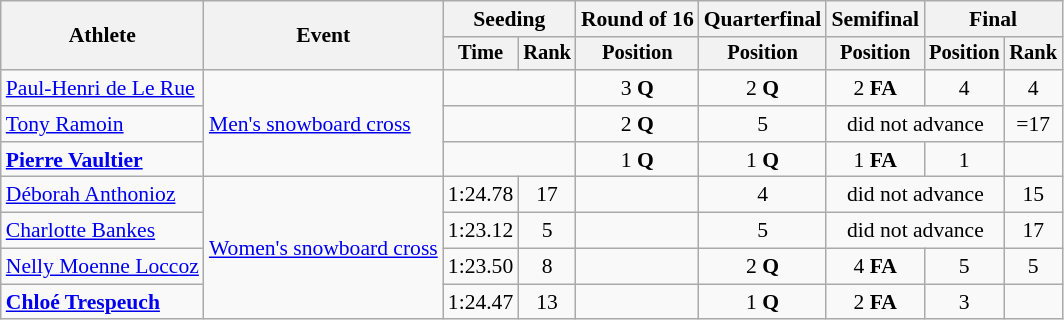<table class="wikitable" style="font-size:90%">
<tr>
<th rowspan="2">Athlete</th>
<th rowspan="2">Event</th>
<th colspan=2>Seeding</th>
<th>Round of 16</th>
<th>Quarterfinal</th>
<th>Semifinal</th>
<th colspan=2>Final</th>
</tr>
<tr style="font-size:95%">
<th>Time</th>
<th>Rank</th>
<th>Position</th>
<th>Position</th>
<th>Position</th>
<th>Position</th>
<th>Rank</th>
</tr>
<tr align=center>
<td align=left><a href='#'>Paul-Henri de Le Rue</a></td>
<td align=left rowspan=3><a href='#'>Men's snowboard cross</a></td>
<td colspan=2></td>
<td>3 <strong>Q</strong></td>
<td>2 <strong>Q</strong></td>
<td>2 <strong>FA</strong></td>
<td>4</td>
<td>4</td>
</tr>
<tr align=center>
<td align=left><a href='#'>Tony Ramoin</a></td>
<td colspan=2></td>
<td>2 <strong>Q</strong></td>
<td>5</td>
<td colspan=2>did not advance</td>
<td>=17</td>
</tr>
<tr align=center>
<td align=left><strong><a href='#'>Pierre Vaultier</a></strong></td>
<td colspan=2></td>
<td>1 <strong>Q</strong></td>
<td>1 <strong>Q</strong></td>
<td>1 <strong>FA</strong></td>
<td>1</td>
<td></td>
</tr>
<tr align=center>
<td align=left><a href='#'>Déborah Anthonioz</a></td>
<td align=left rowspan=4><a href='#'>Women's snowboard cross</a></td>
<td>1:24.78</td>
<td>17</td>
<td></td>
<td>4</td>
<td colspan=2>did not advance</td>
<td>15</td>
</tr>
<tr align=center>
<td align=left><a href='#'>Charlotte Bankes</a></td>
<td>1:23.12</td>
<td>5</td>
<td></td>
<td>5</td>
<td colspan=2>did not advance</td>
<td>17</td>
</tr>
<tr align=center>
<td align=left><a href='#'>Nelly Moenne Loccoz</a></td>
<td>1:23.50</td>
<td>8</td>
<td></td>
<td>2 <strong>Q</strong></td>
<td>4 <strong>FA</strong></td>
<td>5</td>
<td>5</td>
</tr>
<tr align=center>
<td align=left><strong><a href='#'>Chloé Trespeuch</a></strong></td>
<td>1:24.47</td>
<td>13</td>
<td></td>
<td>1 <strong>Q</strong></td>
<td>2 <strong>FA</strong></td>
<td>3</td>
<td></td>
</tr>
</table>
